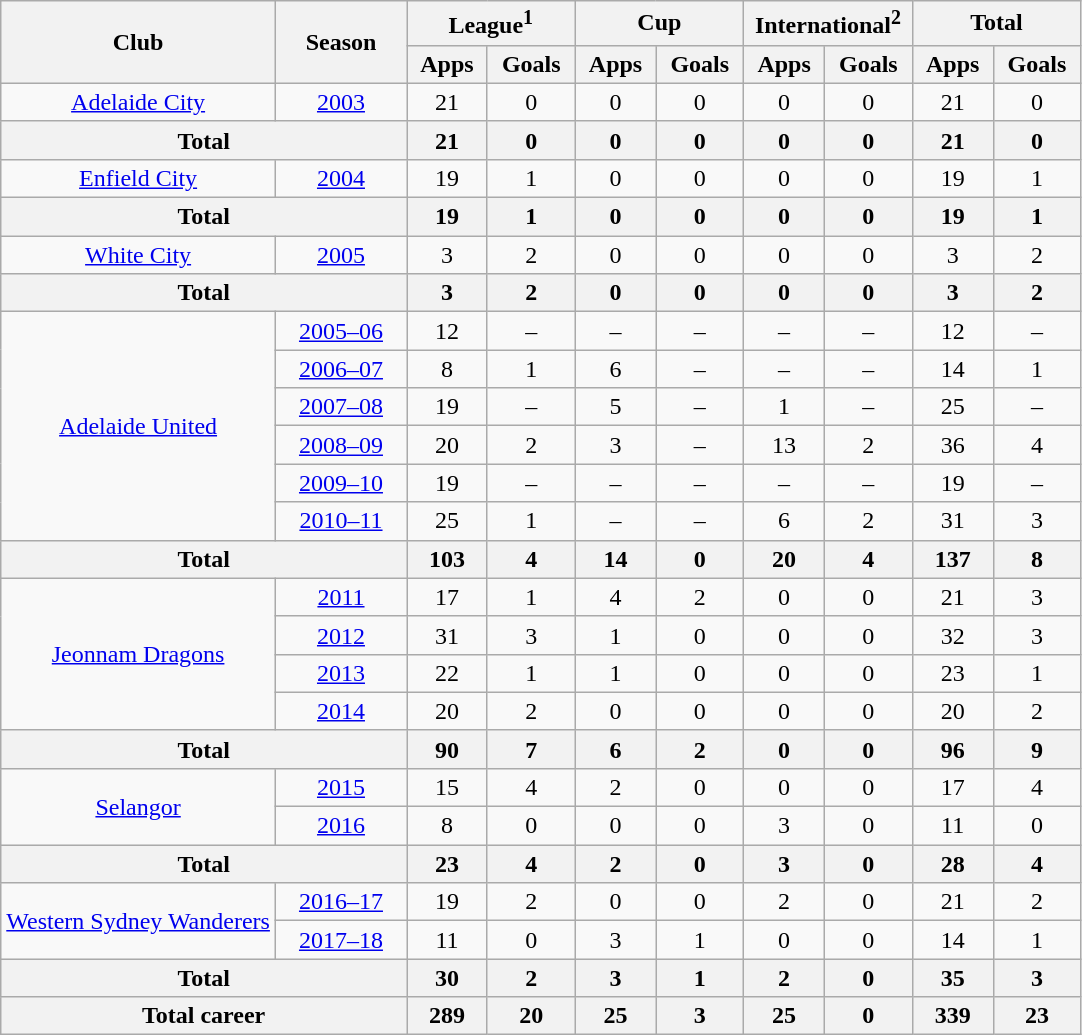<table class="wikitable" style="text-align: center;">
<tr>
<th rowspan="2">Club</th>
<th rowspan="2" width="80">Season</th>
<th colspan="2" width="105">League<sup>1</sup></th>
<th colspan="2" width="105">Cup</th>
<th colspan="2" width="105">International<sup>2</sup></th>
<th colspan="2" width="105">Total</th>
</tr>
<tr>
<th>Apps</th>
<th>Goals</th>
<th>Apps</th>
<th>Goals</th>
<th>Apps</th>
<th>Goals</th>
<th>Apps</th>
<th>Goals</th>
</tr>
<tr>
<td rowspan="1"><a href='#'>Adelaide City</a></td>
<td><a href='#'>2003</a></td>
<td>21</td>
<td>0</td>
<td>0</td>
<td>0</td>
<td>0</td>
<td>0</td>
<td>21</td>
<td>0</td>
</tr>
<tr>
<th colspan="2">Total</th>
<th>21</th>
<th>0</th>
<th>0</th>
<th>0</th>
<th>0</th>
<th>0</th>
<th>21</th>
<th>0</th>
</tr>
<tr>
<td rowspan="1"><a href='#'>Enfield City</a></td>
<td><a href='#'>2004</a></td>
<td>19</td>
<td>1</td>
<td>0</td>
<td>0</td>
<td>0</td>
<td>0</td>
<td>19</td>
<td>1</td>
</tr>
<tr>
<th colspan="2">Total</th>
<th>19</th>
<th>1</th>
<th>0</th>
<th>0</th>
<th>0</th>
<th>0</th>
<th>19</th>
<th>1</th>
</tr>
<tr>
<td rowspan="1"><a href='#'>White City</a></td>
<td><a href='#'>2005</a></td>
<td>3</td>
<td>2</td>
<td>0</td>
<td>0</td>
<td>0</td>
<td>0</td>
<td>3</td>
<td>2</td>
</tr>
<tr>
<th colspan="2">Total</th>
<th>3</th>
<th>2</th>
<th>0</th>
<th>0</th>
<th>0</th>
<th>0</th>
<th>3</th>
<th>2</th>
</tr>
<tr>
<td rowspan="6" valign="center"><a href='#'>Adelaide United</a></td>
<td><a href='#'>2005–06</a></td>
<td>12</td>
<td>–</td>
<td>–</td>
<td>–</td>
<td>–</td>
<td>–</td>
<td>12</td>
<td>–</td>
</tr>
<tr>
<td><a href='#'>2006–07</a></td>
<td>8</td>
<td>1</td>
<td>6</td>
<td>–</td>
<td>–</td>
<td>–</td>
<td>14</td>
<td>1</td>
</tr>
<tr>
<td><a href='#'>2007–08</a></td>
<td>19</td>
<td>–</td>
<td>5</td>
<td>–</td>
<td>1</td>
<td>–</td>
<td>25</td>
<td>–</td>
</tr>
<tr>
<td><a href='#'>2008–09</a></td>
<td>20</td>
<td>2</td>
<td>3</td>
<td>–</td>
<td>13</td>
<td>2</td>
<td>36</td>
<td>4</td>
</tr>
<tr>
<td><a href='#'>2009–10</a></td>
<td>19</td>
<td>–</td>
<td>–</td>
<td>–</td>
<td>–</td>
<td>–</td>
<td>19</td>
<td>–</td>
</tr>
<tr>
<td><a href='#'>2010–11</a></td>
<td>25</td>
<td>1</td>
<td>–</td>
<td>–</td>
<td>6</td>
<td>2</td>
<td>31</td>
<td>3</td>
</tr>
<tr>
<th colspan="2">Total</th>
<th>103</th>
<th>4</th>
<th>14</th>
<th>0</th>
<th>20</th>
<th>4</th>
<th>137</th>
<th>8</th>
</tr>
<tr>
<td rowspan="4"><a href='#'>Jeonnam Dragons</a></td>
<td><a href='#'>2011</a></td>
<td>17</td>
<td>1</td>
<td>4</td>
<td>2</td>
<td>0</td>
<td>0</td>
<td>21</td>
<td>3</td>
</tr>
<tr>
<td><a href='#'>2012</a></td>
<td>31</td>
<td>3</td>
<td>1</td>
<td>0</td>
<td>0</td>
<td>0</td>
<td>32</td>
<td>3</td>
</tr>
<tr>
<td><a href='#'>2013</a></td>
<td>22</td>
<td>1</td>
<td>1</td>
<td>0</td>
<td>0</td>
<td>0</td>
<td>23</td>
<td>1</td>
</tr>
<tr>
<td><a href='#'>2014</a></td>
<td>20</td>
<td>2</td>
<td>0</td>
<td>0</td>
<td>0</td>
<td>0</td>
<td>20</td>
<td>2</td>
</tr>
<tr>
<th colspan="2">Total</th>
<th>90</th>
<th>7</th>
<th>6</th>
<th>2</th>
<th>0</th>
<th>0</th>
<th>96</th>
<th>9</th>
</tr>
<tr>
<td rowspan="2"><a href='#'>Selangor</a></td>
<td><a href='#'>2015</a></td>
<td>15</td>
<td>4</td>
<td>2</td>
<td>0</td>
<td>0</td>
<td>0</td>
<td>17</td>
<td>4</td>
</tr>
<tr>
<td><a href='#'>2016</a></td>
<td>8</td>
<td>0</td>
<td>0</td>
<td>0</td>
<td>3</td>
<td>0</td>
<td>11</td>
<td>0</td>
</tr>
<tr>
<th colspan="2">Total</th>
<th>23</th>
<th>4</th>
<th>2</th>
<th>0</th>
<th>3</th>
<th>0</th>
<th>28</th>
<th>4</th>
</tr>
<tr>
<td rowspan="2"><a href='#'>Western Sydney Wanderers</a></td>
<td><a href='#'>2016–17</a></td>
<td>19</td>
<td>2</td>
<td>0</td>
<td>0</td>
<td>2</td>
<td>0</td>
<td>21</td>
<td>2</td>
</tr>
<tr>
<td><a href='#'>2017–18</a></td>
<td>11</td>
<td>0</td>
<td>3</td>
<td>1</td>
<td>0</td>
<td>0</td>
<td>14</td>
<td>1</td>
</tr>
<tr>
<th colspan="2">Total</th>
<th>30</th>
<th>2</th>
<th>3</th>
<th>1</th>
<th>2</th>
<th>0</th>
<th>35</th>
<th>3</th>
</tr>
<tr>
<th colspan="2">Total career</th>
<th>289</th>
<th>20</th>
<th>25</th>
<th>3</th>
<th>25</th>
<th>0</th>
<th>339</th>
<th>23</th>
</tr>
</table>
